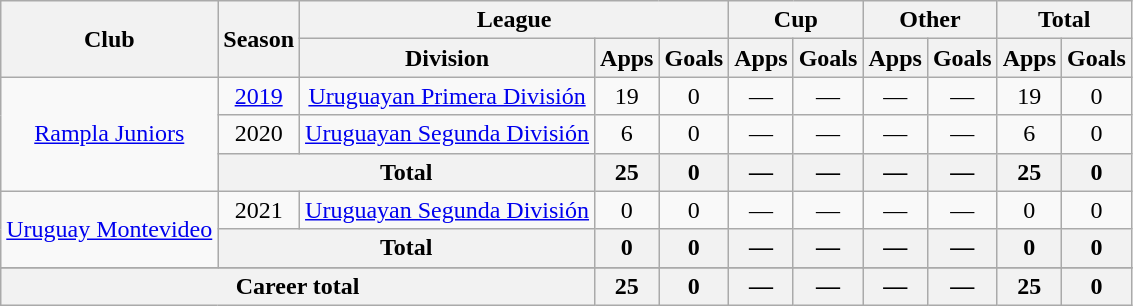<table class=wikitable style=text-align:center>
<tr>
<th rowspan=2>Club</th>
<th rowspan=2>Season</th>
<th colspan=3>League</th>
<th colspan=2>Cup</th>
<th colspan=2>Other</th>
<th colspan=2>Total</th>
</tr>
<tr>
<th>Division</th>
<th>Apps</th>
<th>Goals</th>
<th>Apps</th>
<th>Goals</th>
<th>Apps</th>
<th>Goals</th>
<th>Apps</th>
<th>Goals</th>
</tr>
<tr>
<td rowspan=3><a href='#'>Rampla Juniors</a></td>
<td><a href='#'>2019</a></td>
<td><a href='#'>Uruguayan Primera División</a></td>
<td>19</td>
<td>0</td>
<td>—</td>
<td>—</td>
<td>—</td>
<td>—</td>
<td>19</td>
<td>0</td>
</tr>
<tr>
<td>2020</td>
<td><a href='#'>Uruguayan Segunda División</a></td>
<td>6</td>
<td>0</td>
<td>—</td>
<td>—</td>
<td>—</td>
<td>—</td>
<td>6</td>
<td>0</td>
</tr>
<tr>
<th colspan="2">Total</th>
<th>25</th>
<th>0</th>
<th>—</th>
<th>—</th>
<th>—</th>
<th>—</th>
<th>25</th>
<th>0</th>
</tr>
<tr>
<td rowspan=2><a href='#'>Uruguay Montevideo</a></td>
<td>2021</td>
<td><a href='#'>Uruguayan Segunda División</a></td>
<td>0</td>
<td>0</td>
<td>—</td>
<td>—</td>
<td>—</td>
<td>—</td>
<td>0</td>
<td>0</td>
</tr>
<tr>
<th colspan="2">Total</th>
<th>0</th>
<th>0</th>
<th>—</th>
<th>—</th>
<th>—</th>
<th>—</th>
<th>0</th>
<th>0</th>
</tr>
<tr>
</tr>
<tr>
<th colspan=3>Career total</th>
<th>25</th>
<th>0</th>
<th>—</th>
<th>—</th>
<th>—</th>
<th>—</th>
<th>25</th>
<th>0</th>
</tr>
</table>
